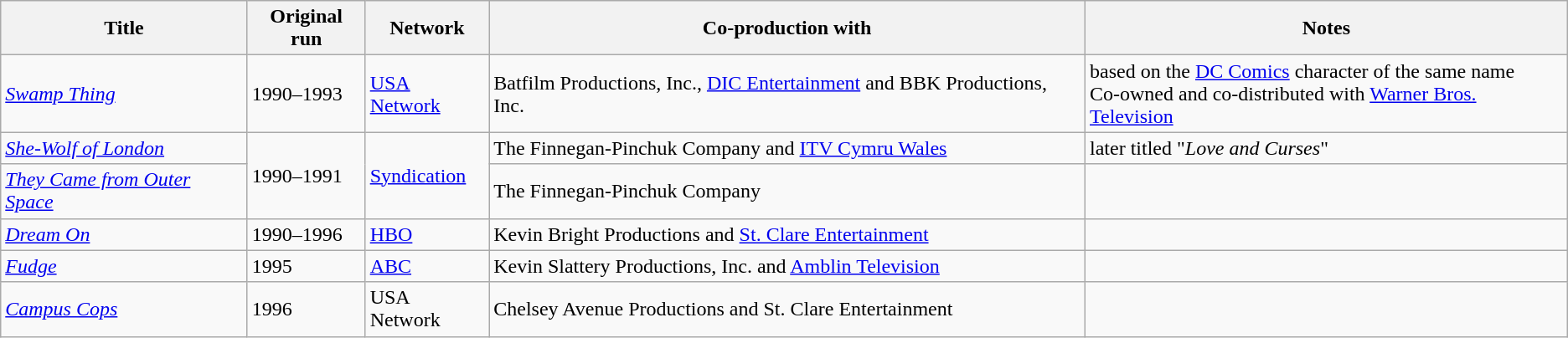<table class="wikitable sortable">
<tr>
<th>Title</th>
<th>Original run</th>
<th>Network</th>
<th>Co-production with</th>
<th>Notes</th>
</tr>
<tr>
<td><em><a href='#'>Swamp Thing</a></em></td>
<td>1990–1993</td>
<td><a href='#'>USA Network</a></td>
<td>Batfilm Productions, Inc., <a href='#'>DIC Entertainment</a> and BBK Productions, Inc.</td>
<td>based on the <a href='#'>DC Comics</a> character of the same name <br> Co-owned and co-distributed with <a href='#'>Warner Bros. Television</a></td>
</tr>
<tr>
<td><em><a href='#'>She-Wolf of London</a></em></td>
<td rowspan="2">1990–1991</td>
<td rowspan="2"><a href='#'>Syndication</a></td>
<td>The Finnegan-Pinchuk Company and <a href='#'>ITV Cymru Wales</a></td>
<td>later titled "<em>Love and Curses</em>"</td>
</tr>
<tr>
<td><em><a href='#'>They Came from Outer Space</a></em></td>
<td>The Finnegan-Pinchuk Company</td>
<td></td>
</tr>
<tr>
<td><em><a href='#'>Dream On</a></em></td>
<td>1990–1996</td>
<td><a href='#'>HBO</a></td>
<td>Kevin Bright Productions and <a href='#'>St. Clare Entertainment</a></td>
<td></td>
</tr>
<tr>
<td><em><a href='#'>Fudge</a></em></td>
<td>1995</td>
<td><a href='#'>ABC</a></td>
<td>Kevin Slattery Productions, Inc. and <a href='#'>Amblin Television</a></td>
<td></td>
</tr>
<tr>
<td><em><a href='#'>Campus Cops</a></em></td>
<td>1996</td>
<td>USA Network</td>
<td>Chelsey Avenue Productions and St. Clare Entertainment</td>
<td></td>
</tr>
</table>
